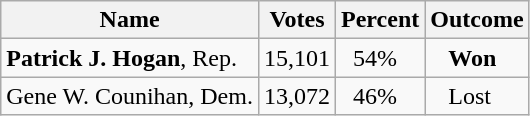<table class="wikitable">
<tr>
<th>Name</th>
<th>Votes</th>
<th>Percent</th>
<th>Outcome</th>
</tr>
<tr>
<td><strong>Patrick J. Hogan</strong>, Rep.</td>
<td>15,101</td>
<td>  54%</td>
<td>   <strong>Won</strong></td>
</tr>
<tr>
<td>Gene W. Counihan, Dem.</td>
<td>13,072</td>
<td>  46%</td>
<td>   Lost</td>
</tr>
</table>
